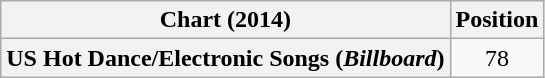<table class="wikitable plainrowheaders" style="text-align:center">
<tr>
<th scope="col">Chart (2014)</th>
<th scope="col">Position</th>
</tr>
<tr>
<th scope="row">US Hot Dance/Electronic Songs (<em>Billboard</em>)</th>
<td>78</td>
</tr>
</table>
